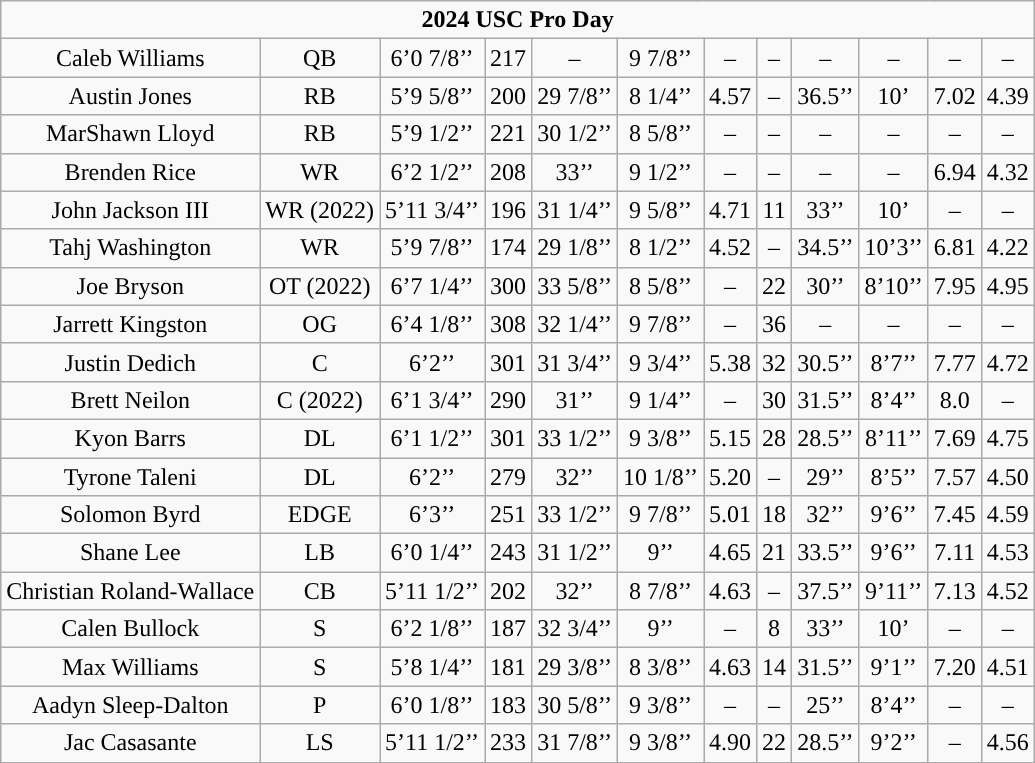<table class="wikitable sortable" style="text-align:center" "width:75%;">
<tr>
<td colspan="14" style="font-weight:bold; ">2024 USC Pro Day<br></td>
</tr>
<tr>
<td>Caleb Williams</td>
<td>QB</td>
<td>6’0 7/8’’</td>
<td>217</td>
<td>–</td>
<td>9 7/8’’</td>
<td>–</td>
<td>–</td>
<td>–</td>
<td>–</td>
<td>–</td>
<td>–</td>
</tr>
<tr>
<td>Austin Jones</td>
<td>RB</td>
<td>5’9 5/8’’</td>
<td>200</td>
<td>29 7/8’’</td>
<td>8 1/4’’</td>
<td>4.57</td>
<td>–</td>
<td>36.5’’</td>
<td>10’</td>
<td>7.02</td>
<td>4.39</td>
</tr>
<tr>
<td>MarShawn Lloyd</td>
<td>RB</td>
<td>5’9 1/2’’</td>
<td>221</td>
<td>30 1/2’’</td>
<td>8 5/8’’</td>
<td>–</td>
<td>–</td>
<td>–</td>
<td>–</td>
<td>–</td>
<td>–</td>
</tr>
<tr>
<td>Brenden Rice</td>
<td>WR</td>
<td>6’2 1/2’’</td>
<td>208</td>
<td>33’’</td>
<td>9 1/2’’</td>
<td>–</td>
<td>–</td>
<td>–</td>
<td>–</td>
<td>6.94</td>
<td>4.32</td>
</tr>
<tr>
<td>John Jackson III</td>
<td>WR (2022)</td>
<td>5’11 3/4’’</td>
<td>196</td>
<td>31 1/4’’</td>
<td>9 5/8’’</td>
<td>4.71</td>
<td>11</td>
<td>33’’</td>
<td>10’</td>
<td>–</td>
<td>–</td>
</tr>
<tr>
<td>Tahj Washington</td>
<td>WR</td>
<td>5’9 7/8’’</td>
<td>174</td>
<td>29 1/8’’</td>
<td>8 1/2’’</td>
<td>4.52</td>
<td>–</td>
<td>34.5’’</td>
<td>10’3’’</td>
<td>6.81</td>
<td>4.22</td>
</tr>
<tr>
<td>Joe Bryson</td>
<td>OT (2022)</td>
<td>6’7 1/4’’</td>
<td>300</td>
<td>33 5/8’’</td>
<td>8 5/8’’</td>
<td>–</td>
<td>22</td>
<td>30’’</td>
<td>8’10’’</td>
<td>7.95</td>
<td>4.95</td>
</tr>
<tr>
<td>Jarrett Kingston</td>
<td>OG</td>
<td>6’4 1/8’’</td>
<td>308</td>
<td>32 1/4’’</td>
<td>9 7/8’’</td>
<td>–</td>
<td>36</td>
<td>–</td>
<td>–</td>
<td>–</td>
<td>–</td>
</tr>
<tr>
<td>Justin Dedich</td>
<td>C</td>
<td>6’2’’</td>
<td>301</td>
<td>31 3/4’’</td>
<td>9 3/4’’</td>
<td>5.38</td>
<td>32</td>
<td>30.5’’</td>
<td>8’7’’</td>
<td>7.77</td>
<td>4.72</td>
</tr>
<tr>
<td>Brett Neilon</td>
<td>C (2022)</td>
<td>6’1 3/4’’</td>
<td>290</td>
<td>31’’</td>
<td>9 1/4’’</td>
<td>–</td>
<td>30</td>
<td>31.5’’</td>
<td>8’4’’</td>
<td>8.0</td>
<td>–</td>
</tr>
<tr>
<td>Kyon Barrs</td>
<td>DL</td>
<td>6’1 1/2’’</td>
<td>301</td>
<td>33 1/2’’</td>
<td>9 3/8’’</td>
<td>5.15</td>
<td>28</td>
<td>28.5’’</td>
<td>8’11’’</td>
<td>7.69</td>
<td>4.75</td>
</tr>
<tr>
<td>Tyrone Taleni</td>
<td>DL</td>
<td>6’2’’</td>
<td>279</td>
<td>32’’</td>
<td>10 1/8’’</td>
<td>5.20</td>
<td>–</td>
<td>29’’</td>
<td>8’5’’</td>
<td>7.57</td>
<td>4.50</td>
</tr>
<tr>
<td>Solomon Byrd</td>
<td>EDGE</td>
<td>6’3’’</td>
<td>251</td>
<td>33 1/2’’</td>
<td>9 7/8’’</td>
<td>5.01</td>
<td>18</td>
<td>32’’</td>
<td>9’6’’</td>
<td>7.45</td>
<td>4.59</td>
</tr>
<tr>
<td>Shane Lee</td>
<td>LB</td>
<td>6’0 1/4’’</td>
<td>243</td>
<td>31 1/2’’</td>
<td>9’’</td>
<td>4.65</td>
<td>21</td>
<td>33.5’’</td>
<td>9’6’’</td>
<td>7.11</td>
<td>4.53</td>
</tr>
<tr>
<td>Christian Roland-Wallace</td>
<td>CB</td>
<td>5’11 1/2’’</td>
<td>202</td>
<td>32’’</td>
<td>8 7/8’’</td>
<td>4.63</td>
<td>–</td>
<td>37.5’’</td>
<td>9’11’’</td>
<td>7.13</td>
<td>4.52</td>
</tr>
<tr>
<td>Calen Bullock</td>
<td>S</td>
<td>6’2 1/8’’</td>
<td>187</td>
<td>32 3/4’’</td>
<td>9’’</td>
<td>–</td>
<td>8</td>
<td>33’’</td>
<td>10’</td>
<td>–</td>
<td>–</td>
</tr>
<tr>
<td>Max Williams</td>
<td>S</td>
<td>5’8 1/4’’</td>
<td>181</td>
<td>29 3/8’’</td>
<td>8 3/8’’</td>
<td>4.63</td>
<td>14</td>
<td>31.5’’</td>
<td>9’1’’</td>
<td>7.20</td>
<td>4.51</td>
</tr>
<tr>
<td>Aadyn Sleep-Dalton</td>
<td>P</td>
<td>6’0 1/8’’</td>
<td>183</td>
<td>30 5/8’’</td>
<td>9 3/8’’</td>
<td>–</td>
<td>–</td>
<td>25’’</td>
<td>8’4’’</td>
<td>–</td>
<td>–</td>
</tr>
<tr>
<td>Jac Casasante</td>
<td>LS</td>
<td>5’11 1/2’’</td>
<td>233</td>
<td>31 7/8’’</td>
<td>9 3/8’’</td>
<td>4.90</td>
<td>22</td>
<td>28.5’’</td>
<td>9’2’’</td>
<td>–</td>
<td>4.56</td>
</tr>
</table>
